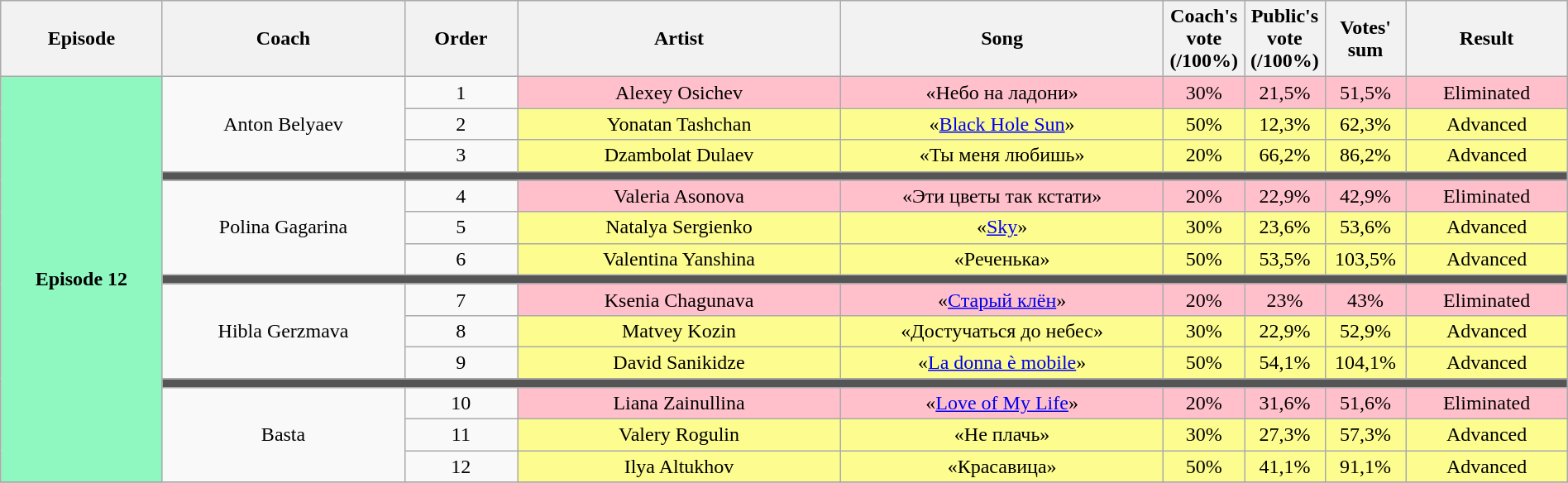<table class="wikitable" style="text-align:center; width:100%;">
<tr>
<th style="width:10%;">Episode</th>
<th style="width:15%;">Coach</th>
<th style="width:7%;">Order</th>
<th style="width:20%;">Artist</th>
<th style="width:20%;">Song</th>
<th style="width:5%;">Coach's vote (/100%)</th>
<th style="width:5%;">Public's vote (/100%)</th>
<th style="width:5%;">Votes' sum</th>
<th style="width:10%;">Result</th>
</tr>
<tr>
<th rowspan=15 style="background:#8ff7c0;">Episode 12<br><small></small></th>
<td rowspan=3>Anton Belyaev</td>
<td>1</td>
<td style="background:pink;">Alexey Osichev</td>
<td style="background:pink;">«Небо на ладони»</td>
<td style="background:pink;">30%</td>
<td style="background:pink;">21,5%</td>
<td style="background:pink;">51,5%</td>
<td style="background:pink;">Eliminated</td>
</tr>
<tr>
<td>2</td>
<td style="background:#fdfc8f;">Yonatan Tashchan</td>
<td style="background:#fdfc8f;">«<a href='#'>Black Hole Sun</a>»</td>
<td style="background:#fdfc8f;">50%</td>
<td style="background:#fdfc8f;">12,3%</td>
<td style="background:#fdfc8f;">62,3%</td>
<td style="background:#fdfc8f;">Advanced</td>
</tr>
<tr>
<td>3</td>
<td style="background:#fdfc8f;">Dzambolat Dulaev</td>
<td style="background:#fdfc8f;">«Ты меня любишь»</td>
<td style="background:#fdfc8f;">20%</td>
<td style="background:#fdfc8f;">66,2%</td>
<td style="background:#fdfc8f;">86,2%</td>
<td style="background:#fdfc8f;">Advanced</td>
</tr>
<tr>
<td colspan="11" style="background:#555;"></td>
</tr>
<tr>
<td rowspan=3>Polina Gagarina</td>
<td>4</td>
<td style="background:pink;">Valeria Asonova</td>
<td style="background:pink;">«Эти цветы так кстати»</td>
<td style="background:pink;">20%</td>
<td style="background:pink;">22,9%</td>
<td style="background:pink;">42,9%</td>
<td style="background:pink;">Eliminated</td>
</tr>
<tr>
<td>5</td>
<td style="background:#fdfc8f;">Natalya Sergienko</td>
<td style="background:#fdfc8f;">«<a href='#'>Sky</a>»</td>
<td style="background:#fdfc8f;">30%</td>
<td style="background:#fdfc8f;">23,6%</td>
<td style="background:#fdfc8f;">53,6%</td>
<td style="background:#fdfc8f;">Advanced</td>
</tr>
<tr>
<td>6</td>
<td style="background:#fdfc8f;">Valentina Yanshina</td>
<td style="background:#fdfc8f;">«Реченька»</td>
<td style="background:#fdfc8f;">50%</td>
<td style="background:#fdfc8f;">53,5%</td>
<td style="background:#fdfc8f;">103,5%</td>
<td style="background:#fdfc8f;">Advanced</td>
</tr>
<tr>
<td colspan="11" style="background:#555;"></td>
</tr>
<tr>
<td rowspan=3>Hibla Gerzmava</td>
<td>7</td>
<td style="background:pink;">Ksenia Chagunava</td>
<td style="background:pink;">«<a href='#'>Старый клён</a>»</td>
<td style="background:pink;">20%</td>
<td style="background:pink;">23%</td>
<td style="background:pink;">43%</td>
<td style="background:pink;">Eliminated</td>
</tr>
<tr>
<td>8</td>
<td style="background:#fdfc8f;">Matvey Kozin</td>
<td style="background:#fdfc8f;">«Достучаться до небес»</td>
<td style="background:#fdfc8f;">30%</td>
<td style="background:#fdfc8f;">22,9%</td>
<td style="background:#fdfc8f;">52,9%</td>
<td style="background:#fdfc8f;">Advanced</td>
</tr>
<tr>
<td>9</td>
<td style="background:#fdfc8f;">David Sanikidze</td>
<td style="background:#fdfc8f;">«<a href='#'>La donna è mobile</a>»</td>
<td style="background:#fdfc8f;">50%</td>
<td style="background:#fdfc8f;">54,1%</td>
<td style="background:#fdfc8f;">104,1%</td>
<td style="background:#fdfc8f;">Advanced</td>
</tr>
<tr>
<td colspan="11" style="background:#555;"></td>
</tr>
<tr>
<td rowspan=3>Basta</td>
<td>10</td>
<td style="background:pink;">Liana Zainullina</td>
<td style="background:pink;">«<a href='#'>Love of My Life</a>»</td>
<td style="background:pink;">20%</td>
<td style="background:pink;">31,6%</td>
<td style="background:pink;">51,6%</td>
<td style="background:pink;">Eliminated</td>
</tr>
<tr>
<td>11</td>
<td style="background:#fdfc8f;">Valery Rogulin</td>
<td style="background:#fdfc8f;">«Не плачь»</td>
<td style="background:#fdfc8f;">30%</td>
<td style="background:#fdfc8f;">27,3%</td>
<td style="background:#fdfc8f;">57,3%</td>
<td style="background:#fdfc8f;">Advanced</td>
</tr>
<tr>
<td>12</td>
<td style="background:#fdfc8f;">Ilya Altukhov</td>
<td style="background:#fdfc8f;">«Красавица»</td>
<td style="background:#fdfc8f;">50%</td>
<td style="background:#fdfc8f;">41,1%</td>
<td style="background:#fdfc8f;">91,1%</td>
<td style="background:#fdfc8f;">Advanced</td>
</tr>
<tr>
</tr>
</table>
